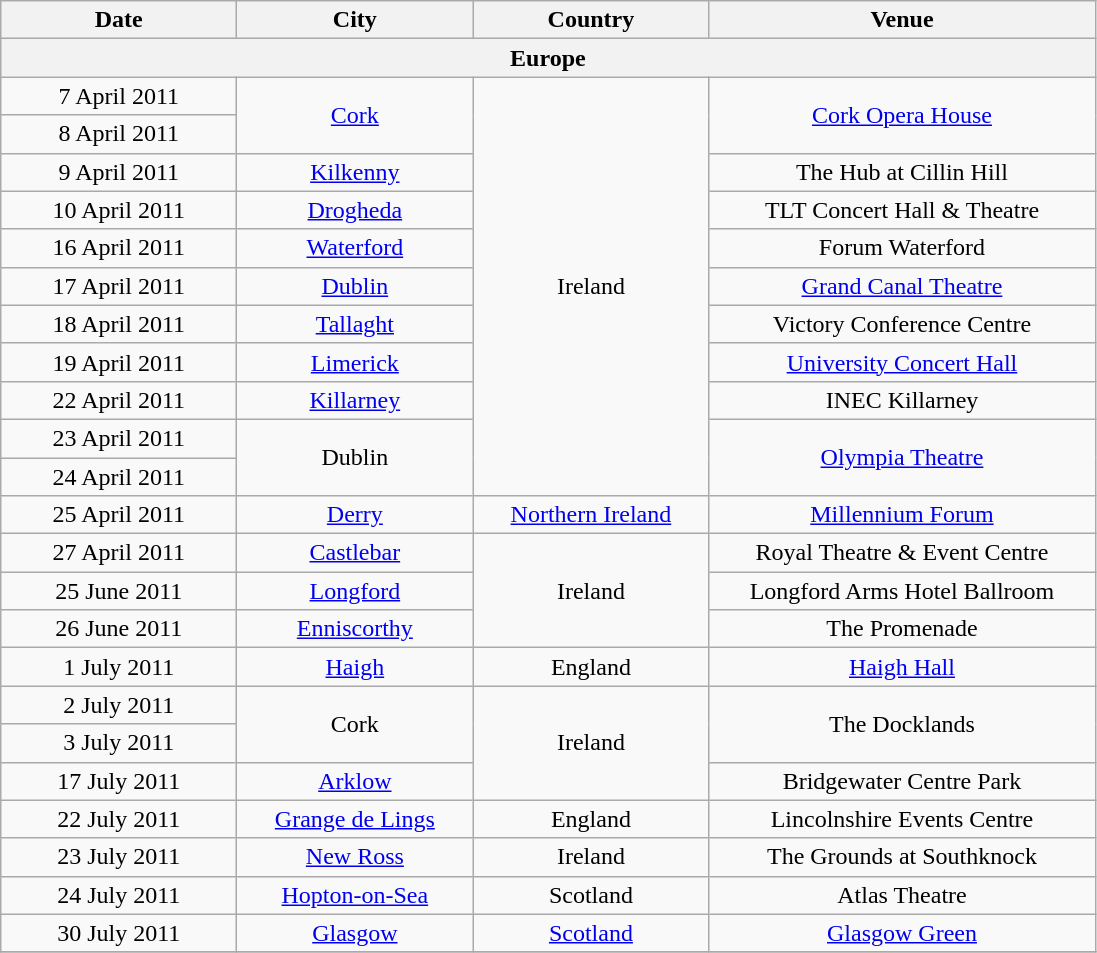<table class="wikitable" style="text-align:center;">
<tr>
<th style="width:150px;">Date</th>
<th style="width:150px;">City</th>
<th style="width:150px;">Country</th>
<th style="width:250px;">Venue</th>
</tr>
<tr>
<th colspan="4">Europe</th>
</tr>
<tr>
<td>7 April 2011</td>
<td rowspan="2"><a href='#'>Cork</a></td>
<td rowspan="11">Ireland</td>
<td rowspan="2"><a href='#'>Cork Opera House</a></td>
</tr>
<tr>
<td>8 April 2011</td>
</tr>
<tr>
<td>9 April 2011</td>
<td><a href='#'>Kilkenny</a></td>
<td>The Hub at Cillin Hill</td>
</tr>
<tr>
<td>10 April 2011</td>
<td><a href='#'>Drogheda</a></td>
<td>TLT Concert Hall & Theatre</td>
</tr>
<tr>
<td>16 April 2011</td>
<td><a href='#'>Waterford</a></td>
<td>Forum Waterford</td>
</tr>
<tr>
<td>17 April 2011</td>
<td><a href='#'>Dublin</a></td>
<td><a href='#'>Grand Canal Theatre</a></td>
</tr>
<tr>
<td>18 April 2011</td>
<td><a href='#'>Tallaght</a></td>
<td>Victory Conference Centre</td>
</tr>
<tr>
<td>19 April 2011</td>
<td><a href='#'>Limerick</a></td>
<td><a href='#'>University Concert Hall</a></td>
</tr>
<tr>
<td>22 April 2011</td>
<td><a href='#'>Killarney</a></td>
<td>INEC Killarney</td>
</tr>
<tr>
<td>23 April 2011</td>
<td rowspan="2">Dublin</td>
<td rowspan="2"><a href='#'>Olympia Theatre</a></td>
</tr>
<tr>
<td>24 April 2011</td>
</tr>
<tr>
<td>25 April 2011</td>
<td><a href='#'>Derry</a></td>
<td><a href='#'>Northern Ireland</a></td>
<td><a href='#'>Millennium Forum</a></td>
</tr>
<tr>
<td>27 April 2011</td>
<td><a href='#'>Castlebar</a></td>
<td rowspan="3">Ireland</td>
<td>Royal Theatre & Event Centre</td>
</tr>
<tr>
<td>25 June 2011</td>
<td><a href='#'>Longford</a></td>
<td>Longford Arms Hotel Ballroom</td>
</tr>
<tr>
<td>26 June 2011</td>
<td><a href='#'>Enniscorthy</a></td>
<td>The Promenade</td>
</tr>
<tr>
<td>1 July 2011</td>
<td><a href='#'>Haigh</a></td>
<td>England</td>
<td><a href='#'>Haigh Hall</a></td>
</tr>
<tr>
<td>2 July 2011</td>
<td rowspan="2">Cork</td>
<td rowspan="3">Ireland</td>
<td rowspan="2">The Docklands</td>
</tr>
<tr>
<td>3 July 2011</td>
</tr>
<tr>
<td>17 July 2011</td>
<td><a href='#'>Arklow</a></td>
<td>Bridgewater Centre Park</td>
</tr>
<tr>
<td>22 July 2011</td>
<td><a href='#'>Grange de Lings</a></td>
<td>England</td>
<td>Lincolnshire Events Centre</td>
</tr>
<tr>
<td>23 July 2011</td>
<td><a href='#'>New Ross</a></td>
<td>Ireland</td>
<td>The Grounds at Southknock</td>
</tr>
<tr>
<td>24 July 2011</td>
<td><a href='#'>Hopton-on-Sea</a></td>
<td>Scotland</td>
<td>Atlas Theatre</td>
</tr>
<tr>
<td>30 July 2011</td>
<td><a href='#'>Glasgow</a></td>
<td><a href='#'>Scotland</a></td>
<td><a href='#'>Glasgow Green</a></td>
</tr>
<tr>
</tr>
</table>
